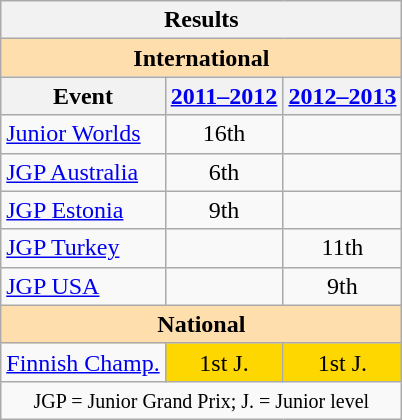<table class="wikitable" style="text-align:center">
<tr>
<th colspan=3 align=center><strong>Results</strong></th>
</tr>
<tr>
<th style="background-color: #ffdead; " colspan=3 align=center><strong>International</strong></th>
</tr>
<tr>
<th>Event</th>
<th><a href='#'>2011–2012</a></th>
<th><a href='#'>2012–2013</a></th>
</tr>
<tr>
<td align=left><a href='#'>Junior Worlds</a></td>
<td>16th</td>
<td></td>
</tr>
<tr>
<td align=left><a href='#'>JGP Australia</a></td>
<td>6th</td>
<td></td>
</tr>
<tr>
<td align=left><a href='#'>JGP Estonia</a></td>
<td>9th</td>
<td></td>
</tr>
<tr>
<td align=left><a href='#'>JGP Turkey</a></td>
<td></td>
<td>11th</td>
</tr>
<tr>
<td align=left><a href='#'>JGP USA</a></td>
<td></td>
<td>9th</td>
</tr>
<tr>
<th style="background-color: #ffdead; " colspan=3 align=center><strong>National</strong></th>
</tr>
<tr>
<td align=left><a href='#'>Finnish Champ.</a></td>
<td bgcolor=gold>1st J.</td>
<td bgcolor=gold>1st J.</td>
</tr>
<tr>
<td colspan=3 align=center><small> JGP = Junior Grand Prix; J. = Junior level </small></td>
</tr>
</table>
